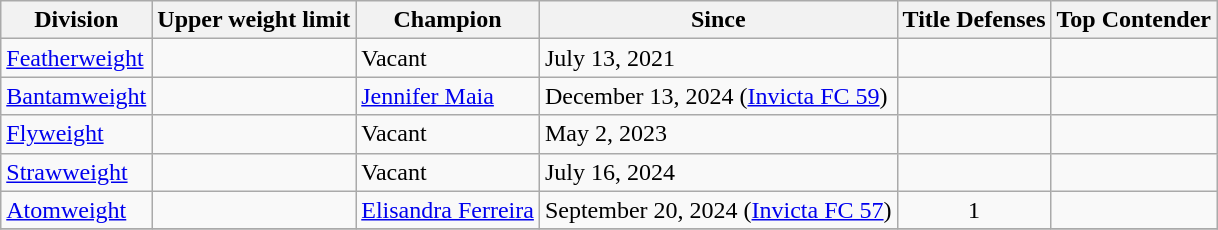<table class="wikitable">
<tr>
<th>Division</th>
<th>Upper weight limit</th>
<th>Champion</th>
<th>Since</th>
<th>Title Defenses</th>
<th>Top Contender</th>
</tr>
<tr>
<td><a href='#'>Featherweight</a></td>
<td></td>
<td>Vacant</td>
<td>July 13, 2021</td>
<td style="text-align:center;"></td>
<td></td>
</tr>
<tr>
<td><a href='#'>Bantamweight</a></td>
<td></td>
<td> <a href='#'>Jennifer Maia</a></td>
<td>December 13, 2024 (<a href='#'>Invicta FC 59</a>)</td>
<td style="text-align:center;"></td>
<td></td>
</tr>
<tr>
<td><a href='#'>Flyweight</a></td>
<td></td>
<td>Vacant</td>
<td>May 2, 2023</td>
<td style="text-align:center;"></td>
<td></td>
</tr>
<tr>
<td><a href='#'>Strawweight</a></td>
<td></td>
<td>Vacant</td>
<td>July 16, 2024</td>
<td style="text-align:center;"></td>
<td></td>
</tr>
<tr>
<td><a href='#'>Atomweight</a></td>
<td></td>
<td> <a href='#'>Elisandra Ferreira</a></td>
<td>September 20, 2024 (<a href='#'>Invicta FC 57</a>)</td>
<td 1 style="text-align:center;">1</td>
<td></td>
</tr>
<tr>
</tr>
</table>
